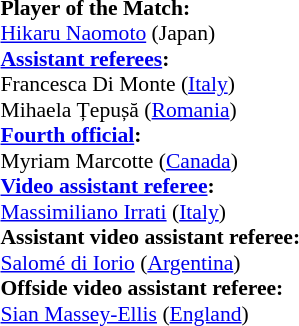<table style="width:100%; font-size:90%;">
<tr>
<td><br><strong>Player of the Match:</strong>
<br><a href='#'>Hikaru Naomoto</a> (Japan)<br><strong><a href='#'>Assistant referees</a>:</strong>
<br>Francesca Di Monte (<a href='#'>Italy</a>)
<br>Mihaela Țepușă (<a href='#'>Romania</a>)
<br><strong><a href='#'>Fourth official</a>:</strong>
<br>Myriam Marcotte (<a href='#'>Canada</a>)
<br><strong><a href='#'>Video assistant referee</a>:</strong>
<br><a href='#'>Massimiliano Irrati</a> (<a href='#'>Italy</a>)
<br><strong>Assistant video assistant referee:</strong>
<br><a href='#'>Salomé di Iorio</a> (<a href='#'>Argentina</a>)
<br><strong>Offside video assistant referee:</strong>
<br><a href='#'>Sian Massey-Ellis</a> (<a href='#'>England</a>)</td>
</tr>
</table>
